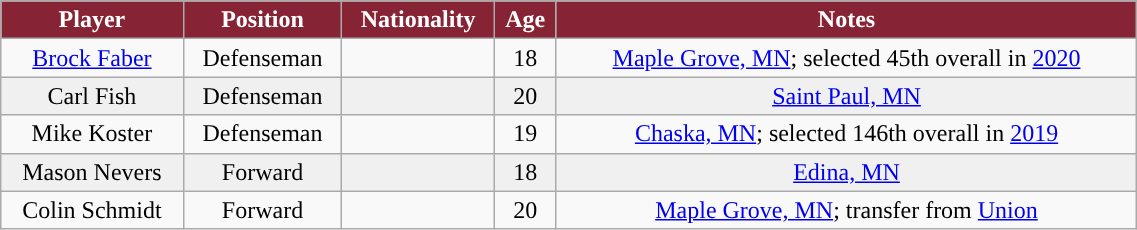<table class="wikitable" width="60%">
<tr>
<th style="color:white; background:#862334; ">Player</th>
<th style="color:white; background:#862334; ">Position</th>
<th style="color:white; background:#862334; ">Nationality</th>
<th style="color:white; background:#862334; ">Age</th>
<th style="color:white; background:#862334; ">Notes</th>
</tr>
<tr align="center" bgcolor="">
<td><a href='#'>Brock Faber</a></td>
<td>Defenseman</td>
<td></td>
<td>18</td>
<td><a href='#'>Maple Grove, MN</a>; selected 45th overall in <a href='#'>2020</a></td>
</tr>
<tr align="center" bgcolor="f0f0f0">
<td>Carl Fish</td>
<td>Defenseman</td>
<td></td>
<td>20</td>
<td><a href='#'>Saint Paul, MN</a></td>
</tr>
<tr align="center" bgcolor="">
<td>Mike Koster</td>
<td>Defenseman</td>
<td></td>
<td>19</td>
<td><a href='#'>Chaska, MN</a>; selected 146th overall in <a href='#'>2019</a></td>
</tr>
<tr align="center" bgcolor="f0f0f0">
<td>Mason Nevers</td>
<td>Forward</td>
<td></td>
<td>18</td>
<td><a href='#'>Edina, MN</a></td>
</tr>
<tr align="center" bgcolor="">
<td>Colin Schmidt</td>
<td>Forward</td>
<td></td>
<td>20</td>
<td><a href='#'>Maple Grove, MN</a>; transfer from <a href='#'>Union</a></td>
</tr>
</table>
